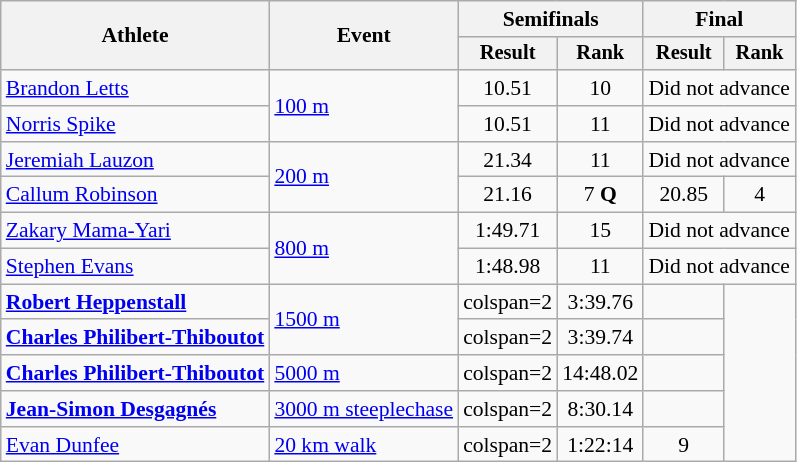<table class=wikitable style="font-size:90%">
<tr>
<th rowspan=2>Athlete</th>
<th rowspan=2>Event</th>
<th colspan=2>Semifinals</th>
<th colspan=2>Final</th>
</tr>
<tr style="font-size:95%">
<th>Result</th>
<th>Rank</th>
<th>Result</th>
<th>Rank</th>
</tr>
<tr align=center>
<td align=left><a href='#'>Brandon Letts</a></td>
<td align=left rowspan=2><a href='#'>100 m</a></td>
<td>10.51</td>
<td>10</td>
<td colspan=2>Did not advance</td>
</tr>
<tr align=center>
<td align=left><a href='#'>Norris Spike</a></td>
<td>10.51</td>
<td>11</td>
<td colspan=2>Did not advance</td>
</tr>
<tr align=center>
<td align=left><a href='#'>Jeremiah Lauzon</a></td>
<td align=left rowspan=2><a href='#'>200 m</a></td>
<td>21.34</td>
<td>11</td>
<td colspan=2>Did not advance</td>
</tr>
<tr align=center>
<td align=left><a href='#'>Callum Robinson</a></td>
<td>21.16</td>
<td>7 <strong>Q</strong></td>
<td>20.85</td>
<td>4</td>
</tr>
<tr align=center>
<td align=left><a href='#'>Zakary Mama-Yari</a></td>
<td align=left rowspan=2><a href='#'>800 m</a></td>
<td>1:49.71</td>
<td>15</td>
<td colspan=2>Did not advance</td>
</tr>
<tr align=center>
<td align=left><a href='#'>Stephen Evans</a></td>
<td>1:48.98</td>
<td>11</td>
<td colspan=2>Did not advance</td>
</tr>
<tr align=center>
<td align=left><strong><a href='#'>Robert Heppenstall</a></strong></td>
<td align=left rowspan=2><a href='#'>1500 m</a></td>
<td>colspan=2 </td>
<td>3:39.76</td>
<td></td>
</tr>
<tr align=center>
<td align=left><strong><a href='#'>Charles Philibert-Thiboutot</a></strong></td>
<td>colspan=2 </td>
<td>3:39.74</td>
<td></td>
</tr>
<tr align=center>
<td align=left><strong><a href='#'>Charles Philibert-Thiboutot</a></strong></td>
<td align=left><a href='#'>5000 m</a></td>
<td>colspan=2 </td>
<td>14:48.02</td>
<td></td>
</tr>
<tr align=center>
<td align=left><strong><a href='#'>Jean-Simon Desgagnés</a></strong></td>
<td align=left><a href='#'>3000 m steeplechase</a></td>
<td>colspan=2 </td>
<td>8:30.14</td>
<td></td>
</tr>
<tr align=center>
<td align=left><a href='#'>Evan Dunfee</a></td>
<td align=left><a href='#'>20 km walk</a></td>
<td>colspan=2 </td>
<td>1:22:14</td>
<td>9</td>
</tr>
</table>
